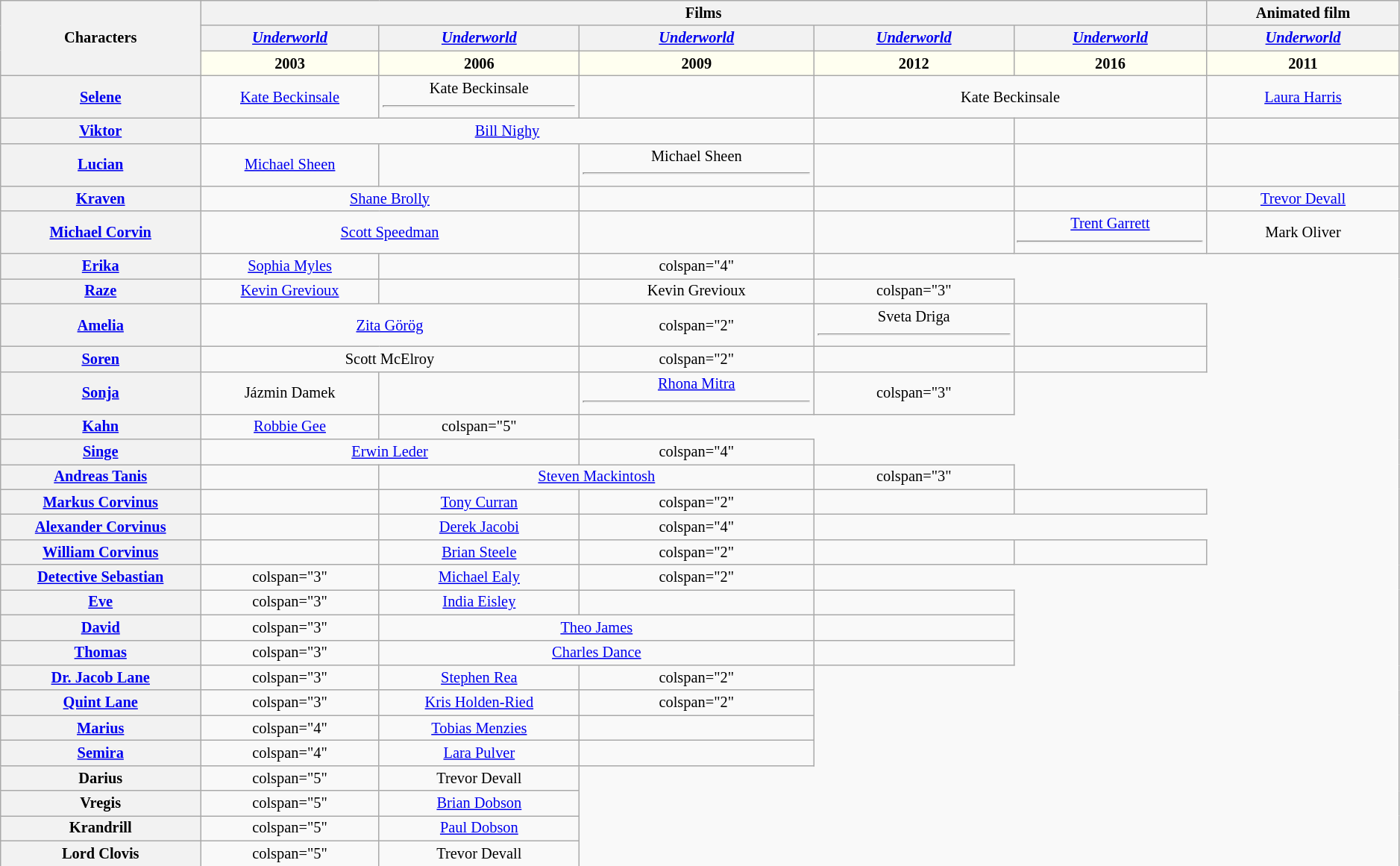<table class="wikitable" style="text-align:center; width:99%; font-size:85%">
<tr>
<th rowspan="3" style="width:14.25%;">Characters</th>
<th colspan="5">Films</th>
<th>Animated film</th>
</tr>
<tr>
<th style="text-align:center; width:12.75%;"><em><a href='#'>Underworld</a></em></th>
<th style="text-align:center; width:14.25%;"><em><a href='#'>Underworld<br></a></em></th>
<th style="text-align:center; width:16.75%;"><em><a href='#'>Underworld<br></a></em></th>
<th style="text-align:center; width:14.25%;"><em><a href='#'>Underworld<br></a></em></th>
<th style="text-align:center; width:13.75%;"><em><a href='#'>Underworld<br></a></em></th>
<th style="text-align:center; width:13.75%;"><em><a href='#'>Underworld<br></a></em></th>
</tr>
<tr>
<th style="background:ivory;"><span>2003</span></th>
<th style="background:ivory;"><span>2006</span></th>
<th style="background:ivory;"><span>2009</span></th>
<th style="background:ivory;"><span>2012</span></th>
<th style="background:ivory;"><span>2016</span></th>
<th style="background:ivory;"><span>2011</span></th>
</tr>
<tr>
<th style="text-align:center;"><a href='#'>Selene</a></th>
<td><a href='#'>Kate Beckinsale</a></td>
<td>Kate Beckinsale<hr></td>
<td></td>
<td colspan="2">Kate Beckinsale</td>
<td><a href='#'>Laura Harris</a></td>
</tr>
<tr>
<th style="text-align:center;"><a href='#'>Viktor</a></th>
<td colspan="3"><a href='#'>Bill Nighy</a></td>
<td></td>
<td></td>
<td></td>
</tr>
<tr>
<th style="text-align:center;"><a href='#'>Lucian</a></th>
<td><a href='#'>Michael Sheen</a></td>
<td></td>
<td>Michael Sheen<hr></td>
<td></td>
<td></td>
<td></td>
</tr>
<tr>
<th style="text-align:center;"><a href='#'>Kraven</a></th>
<td colspan="2"><a href='#'>Shane Brolly</a></td>
<td></td>
<td></td>
<td></td>
<td><a href='#'>Trevor Devall</a></td>
</tr>
<tr>
<th style="text-align:center;"><a href='#'>Michael Corvin</a></th>
<td colspan="2"><a href='#'>Scott Speedman</a></td>
<td></td>
<td></td>
<td><a href='#'>Trent Garrett</a><hr></td>
<td>Mark Oliver</td>
</tr>
<tr>
<th style="text-align:center;"><a href='#'>Erika</a></th>
<td><a href='#'>Sophia Myles</a></td>
<td></td>
<td>colspan="4" </td>
</tr>
<tr>
<th style="text-align:center;"><a href='#'>Raze</a></th>
<td><a href='#'>Kevin Grevioux</a></td>
<td></td>
<td>Kevin Grevioux</td>
<td>colspan="3" </td>
</tr>
<tr>
<th style="text-align:center;"><a href='#'>Amelia</a></th>
<td colspan="2"><a href='#'>Zita Görög</a></td>
<td>colspan="2" </td>
<td>Sveta Driga<hr></td>
<td></td>
</tr>
<tr>
<th style="text-align:center;"><a href='#'>Soren</a></th>
<td colspan="2">Scott McElroy</td>
<td>colspan="2" </td>
<td></td>
<td></td>
</tr>
<tr>
<th style="text-align:center;"><a href='#'>Sonja</a></th>
<td>Jázmin Damek</td>
<td></td>
<td><a href='#'>Rhona Mitra</a><hr></td>
<td>colspan="3" </td>
</tr>
<tr>
<th style="text-align:center;"><a href='#'>Kahn</a></th>
<td><a href='#'>Robbie Gee</a></td>
<td>colspan="5" </td>
</tr>
<tr>
<th style="text-align:center;"><a href='#'>Singe</a></th>
<td colspan="2"><a href='#'>Erwin Leder</a></td>
<td>colspan="4" </td>
</tr>
<tr>
<th style="text-align:center;"><a href='#'>Andreas Tanis</a></th>
<td></td>
<td colspan="2"><a href='#'>Steven Mackintosh</a></td>
<td>colspan="3" </td>
</tr>
<tr>
<th style="text-align:center;"><a href='#'>Markus Corvinus</a></th>
<td></td>
<td><a href='#'>Tony Curran</a></td>
<td>colspan="2" </td>
<td></td>
<td></td>
</tr>
<tr>
<th style="text-align:center;"><a href='#'>Alexander Corvinus</a></th>
<td></td>
<td><a href='#'>Derek Jacobi</a></td>
<td>colspan="4" </td>
</tr>
<tr>
<th style="text-align:center;"><a href='#'>William Corvinus</a></th>
<td></td>
<td><a href='#'>Brian Steele</a></td>
<td>colspan="2" </td>
<td></td>
<td></td>
</tr>
<tr>
<th style="text-align:center;"><a href='#'>Detective Sebastian</a></th>
<td>colspan="3" </td>
<td><a href='#'>Michael Ealy</a></td>
<td>colspan="2" </td>
</tr>
<tr>
<th style="text-align:center;"><a href='#'>Eve</a></th>
<td>colspan="3" </td>
<td><a href='#'>India Eisley</a></td>
<td></td>
<td></td>
</tr>
<tr>
<th style="text-align:center;"><a href='#'>David</a></th>
<td>colspan="3" </td>
<td colspan="2"><a href='#'>Theo James</a></td>
<td></td>
</tr>
<tr>
<th style="text-align:center;"><a href='#'>Thomas</a></th>
<td>colspan="3" </td>
<td colspan="2"><a href='#'>Charles Dance</a></td>
<td></td>
</tr>
<tr>
<th style="text-align:center;"><a href='#'>Dr. Jacob Lane</a></th>
<td>colspan="3" </td>
<td><a href='#'>Stephen Rea</a></td>
<td>colspan="2" </td>
</tr>
<tr>
<th style="text-align:center;"><a href='#'>Quint Lane</a></th>
<td>colspan="3" </td>
<td><a href='#'>Kris Holden-Ried</a></td>
<td>colspan="2" </td>
</tr>
<tr>
<th style="text-align:center;"><a href='#'>Marius</a></th>
<td>colspan="4" </td>
<td><a href='#'>Tobias Menzies</a></td>
<td></td>
</tr>
<tr>
<th style="text-align:center;"><a href='#'>Semira</a></th>
<td>colspan="4" </td>
<td><a href='#'>Lara Pulver</a></td>
<td></td>
</tr>
<tr>
<th style="text-align:center;">Darius</th>
<td>colspan="5" </td>
<td>Trevor Devall</td>
</tr>
<tr>
<th style="text-align:center;">Vregis</th>
<td>colspan="5" </td>
<td><a href='#'>Brian Dobson</a></td>
</tr>
<tr>
<th style="text-align:center;">Krandrill</th>
<td>colspan="5" </td>
<td><a href='#'>Paul Dobson</a></td>
</tr>
<tr>
<th style="text-align:center;">Lord Clovis</th>
<td>colspan="5" </td>
<td>Trevor Devall</td>
</tr>
<tr>
</tr>
</table>
